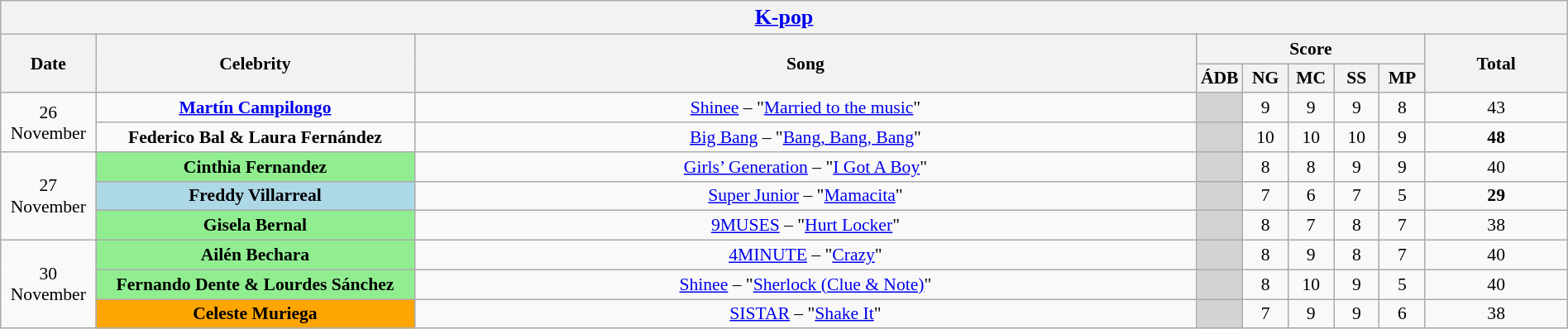<table class="wikitable collapsible collapsed" style="font-size:90%; text-align: center; width: 100%;">
<tr>
<th colspan="11" style="with: 95%;" align=center><big><a href='#'>K-pop</a></big></th>
</tr>
<tr>
<th width=70 rowspan="2">Date</th>
<th width=250 rowspan="2">Celebrity</th>
<th rowspan="2">Song</th>
<th colspan="5">Score</th>
<th rowspan="2">Total</th>
</tr>
<tr>
<th width=30>ÁDB</th>
<th width=30>NG</th>
<th width=30>MC</th>
<th width=30>SS</th>
<th width=30>MP</th>
</tr>
<tr>
<td rowspan=2>26 November</td>
<td><strong><a href='#'>Martín Campilongo</a></strong></td>
<td><a href='#'>Shinee</a> – "<a href='#'>Married to the music</a>"</td>
<td bgcolor="lightgray"></td>
<td>9</td>
<td>9</td>
<td>9</td>
<td>8</td>
<td>43</td>
</tr>
<tr>
<td><strong>Federico Bal & Laura Fernández</strong></td>
<td><a href='#'>Big Bang</a> – "<a href='#'>Bang, Bang, Bang</a>"</td>
<td bgcolor="lightgray"></td>
<td>10</td>
<td>10</td>
<td>10</td>
<td>9</td>
<td><span><strong>48</strong></span></td>
</tr>
<tr>
<td rowspan=3>27 November</td>
<td style="background:lightgreen;"><strong>Cinthia Fernandez</strong></td>
<td><a href='#'>Girls’ Generation</a> – "<a href='#'>I Got A Boy</a>"</td>
<td bgcolor="lightgray"></td>
<td>8</td>
<td>8</td>
<td>9</td>
<td>9</td>
<td>40</td>
</tr>
<tr>
<td style="background:lightblue;"><strong>Freddy Villarreal</strong></td>
<td><a href='#'>Super Junior</a> – "<a href='#'>Mamacita</a>"</td>
<td bgcolor="lightgray"></td>
<td>7</td>
<td>6</td>
<td>7</td>
<td>5</td>
<td><span><strong>29</strong></span></td>
</tr>
<tr>
<td style="background:lightgreen;"><strong>Gisela Bernal</strong></td>
<td><a href='#'>9MUSES</a> – "<a href='#'>Hurt Locker</a>"</td>
<td bgcolor="lightgray"></td>
<td>8</td>
<td>7</td>
<td>8</td>
<td>7</td>
<td>38</td>
</tr>
<tr>
<td rowspan=3>30 November</td>
<td style="background:lightgreen;"><strong>Ailén Bechara</strong></td>
<td><a href='#'>4MINUTE</a> – "<a href='#'>Crazy</a>"</td>
<td bgcolor="lightgray"></td>
<td>8</td>
<td>9</td>
<td>8</td>
<td>7</td>
<td>40</td>
</tr>
<tr>
<td style="background:lightgreen;"><strong>Fernando Dente & Lourdes Sánchez</strong></td>
<td><a href='#'>Shinee</a> – "<a href='#'>Sherlock (Clue & Note)</a>"</td>
<td bgcolor="lightgray"></td>
<td>8</td>
<td>10</td>
<td>9</td>
<td>5</td>
<td>40</td>
</tr>
<tr>
<td style="background:Orange;"><strong>Celeste Muriega</strong></td>
<td><a href='#'>SISTAR</a> – "<a href='#'>Shake It</a>"</td>
<td bgcolor="lightgray"></td>
<td>7</td>
<td>9</td>
<td>9</td>
<td>6</td>
<td>38</td>
</tr>
</table>
